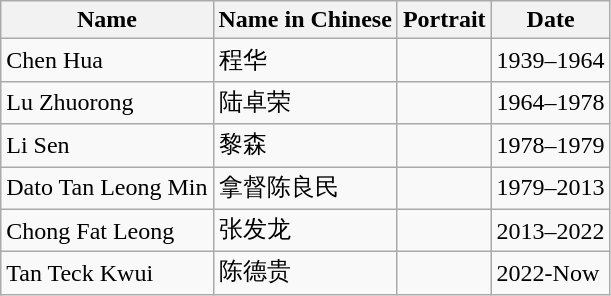<table class="wikitable mw-collapsible">
<tr>
<th>Name</th>
<th>Name in Chinese</th>
<th>Portrait</th>
<th>Date</th>
</tr>
<tr>
<td>Chen Hua</td>
<td>程华</td>
<td></td>
<td>1939–1964</td>
</tr>
<tr>
<td>Lu Zhuorong</td>
<td>陆卓荣</td>
<td></td>
<td>1964–1978</td>
</tr>
<tr>
<td>Li Sen</td>
<td>黎森</td>
<td></td>
<td>1978–1979</td>
</tr>
<tr>
<td>Dato Tan Leong Min</td>
<td>拿督陈良民</td>
<td></td>
<td>1979–2013</td>
</tr>
<tr>
<td>Chong Fat Leong</td>
<td>张发龙</td>
<td></td>
<td>2013–2022</td>
</tr>
<tr>
<td>Tan Teck Kwui</td>
<td>陈德贵</td>
<td></td>
<td>2022-Now</td>
</tr>
</table>
